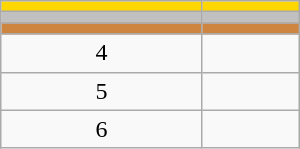<table class="wikitable" style="width:200px;">
<tr style="background:gold;">
<td align=center></td>
<td></td>
</tr>
<tr style="background:silver;">
<td align=center></td>
<td></td>
</tr>
<tr style="background:peru;">
<td align=center></td>
<td></td>
</tr>
<tr>
<td align=center>4</td>
<td></td>
</tr>
<tr>
<td align=center>5</td>
<td></td>
</tr>
<tr>
<td align=center>6</td>
<td></td>
</tr>
</table>
